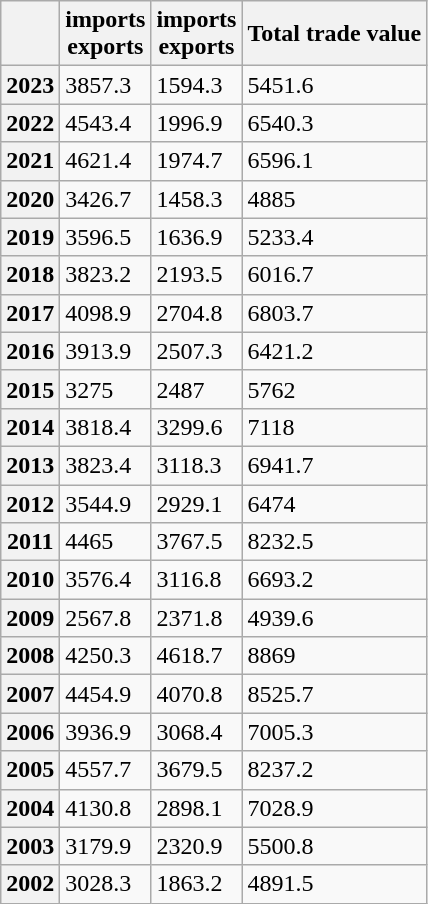<table class="wikitable">
<tr>
<th></th>
<th> imports<br> exports</th>
<th> imports<br> exports</th>
<th>Total trade value</th>
</tr>
<tr>
<th>2023</th>
<td>3857.3</td>
<td>1594.3</td>
<td>5451.6</td>
</tr>
<tr>
<th>2022</th>
<td>4543.4</td>
<td>1996.9</td>
<td>6540.3</td>
</tr>
<tr>
<th>2021</th>
<td>4621.4</td>
<td>1974.7</td>
<td>6596.1</td>
</tr>
<tr>
<th>2020</th>
<td>3426.7</td>
<td>1458.3</td>
<td>4885</td>
</tr>
<tr>
<th>2019</th>
<td>3596.5</td>
<td>1636.9</td>
<td>5233.4</td>
</tr>
<tr>
<th>2018</th>
<td>3823.2</td>
<td>2193.5</td>
<td>6016.7</td>
</tr>
<tr>
<th>2017</th>
<td>4098.9</td>
<td>2704.8</td>
<td>6803.7</td>
</tr>
<tr>
<th>2016</th>
<td>3913.9</td>
<td>2507.3</td>
<td>6421.2</td>
</tr>
<tr>
<th>2015</th>
<td>3275</td>
<td>2487</td>
<td>5762</td>
</tr>
<tr>
<th>2014</th>
<td>3818.4</td>
<td>3299.6</td>
<td>7118</td>
</tr>
<tr>
<th>2013</th>
<td>3823.4</td>
<td>3118.3</td>
<td>6941.7</td>
</tr>
<tr>
<th>2012</th>
<td>3544.9</td>
<td>2929.1</td>
<td>6474</td>
</tr>
<tr>
<th>2011</th>
<td>4465</td>
<td>3767.5</td>
<td>8232.5</td>
</tr>
<tr>
<th>2010</th>
<td>3576.4</td>
<td>3116.8</td>
<td>6693.2</td>
</tr>
<tr>
<th>2009</th>
<td>2567.8</td>
<td>2371.8</td>
<td>4939.6</td>
</tr>
<tr>
<th>2008</th>
<td>4250.3</td>
<td>4618.7</td>
<td>8869</td>
</tr>
<tr>
<th>2007</th>
<td>4454.9</td>
<td>4070.8</td>
<td>8525.7</td>
</tr>
<tr>
<th>2006</th>
<td>3936.9</td>
<td>3068.4</td>
<td>7005.3</td>
</tr>
<tr>
<th>2005</th>
<td>4557.7</td>
<td>3679.5</td>
<td>8237.2</td>
</tr>
<tr>
<th>2004</th>
<td>4130.8</td>
<td>2898.1</td>
<td>7028.9</td>
</tr>
<tr>
<th>2003</th>
<td>3179.9</td>
<td>2320.9</td>
<td>5500.8</td>
</tr>
<tr>
<th>2002</th>
<td>3028.3</td>
<td>1863.2</td>
<td>4891.5</td>
</tr>
</table>
